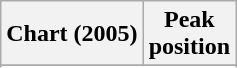<table class="wikitable sortable plainrowheaders" style="text-align:center;">
<tr>
<th scope="col">Chart (2005)</th>
<th scope="col">Peak<br>position</th>
</tr>
<tr>
</tr>
<tr>
</tr>
<tr>
</tr>
<tr>
</tr>
<tr>
</tr>
</table>
